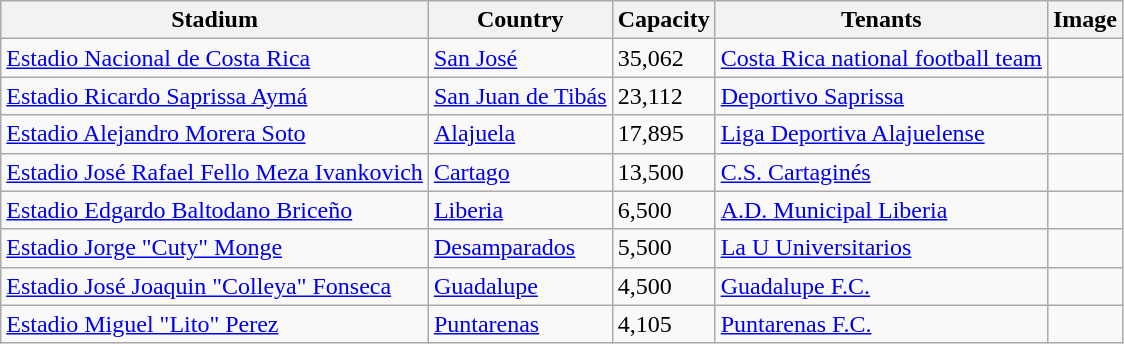<table class="wikitable sortable">
<tr>
<th>Stadium</th>
<th>Country</th>
<th>Capacity</th>
<th>Tenants</th>
<th>Image</th>
</tr>
<tr>
<td><a href='#'>Estadio Nacional de Costa Rica</a></td>
<td><a href='#'>San José</a></td>
<td>35,062</td>
<td><a href='#'>Costa Rica national football team</a></td>
<td></td>
</tr>
<tr>
<td><a href='#'>Estadio Ricardo Saprissa Aymá</a></td>
<td><a href='#'>San Juan de Tibás</a></td>
<td>23,112</td>
<td><a href='#'>Deportivo Saprissa</a></td>
<td></td>
</tr>
<tr>
<td><a href='#'>Estadio Alejandro Morera Soto</a></td>
<td><a href='#'>Alajuela</a></td>
<td>17,895</td>
<td><a href='#'>Liga Deportiva Alajuelense</a></td>
<td></td>
</tr>
<tr>
<td><a href='#'>Estadio José Rafael Fello Meza Ivankovich</a></td>
<td><a href='#'>Cartago</a></td>
<td>13,500</td>
<td><a href='#'>C.S. Cartaginés</a></td>
<td></td>
</tr>
<tr>
<td><a href='#'>Estadio Edgardo Baltodano Briceño</a></td>
<td><a href='#'>Liberia</a></td>
<td>6,500</td>
<td><a href='#'>A.D. Municipal Liberia</a></td>
<td></td>
</tr>
<tr>
<td><a href='#'>Estadio Jorge "Cuty" Monge</a></td>
<td><a href='#'>Desamparados</a></td>
<td>5,500</td>
<td><a href='#'>La U Universitarios</a></td>
<td></td>
</tr>
<tr>
<td><a href='#'>Estadio José Joaquin "Colleya" Fonseca</a></td>
<td><a href='#'>Guadalupe</a></td>
<td>4,500</td>
<td><a href='#'>Guadalupe F.C.</a></td>
<td></td>
</tr>
<tr>
<td><a href='#'>Estadio Miguel "Lito" Perez</a></td>
<td><a href='#'>Puntarenas</a></td>
<td>4,105</td>
<td><a href='#'>Puntarenas F.C.</a></td>
<td></td>
</tr>
</table>
